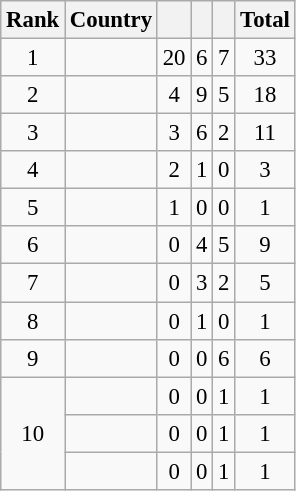<table class="wikitable" style="text-align: center; font-size: 95%">
<tr>
<th>Rank</th>
<th>Country</th>
<th></th>
<th></th>
<th></th>
<th>Total</th>
</tr>
<tr>
<td>1</td>
<td style="text-align: left"></td>
<td>20</td>
<td>6</td>
<td>7</td>
<td>33</td>
</tr>
<tr>
<td>2</td>
<td style="text-align: left"></td>
<td>4</td>
<td>9</td>
<td>5</td>
<td>18</td>
</tr>
<tr>
<td>3</td>
<td style="text-align: left"></td>
<td>3</td>
<td>6</td>
<td>2</td>
<td>11</td>
</tr>
<tr>
<td>4</td>
<td style="text-align: left"></td>
<td>2</td>
<td>1</td>
<td>0</td>
<td>3</td>
</tr>
<tr>
<td>5</td>
<td style="text-align: left"></td>
<td>1</td>
<td>0</td>
<td>0</td>
<td>1</td>
</tr>
<tr>
<td>6</td>
<td style="text-align: left"></td>
<td>0</td>
<td>4</td>
<td>5</td>
<td>9</td>
</tr>
<tr>
<td>7</td>
<td style="text-align: left"></td>
<td>0</td>
<td>3</td>
<td>2</td>
<td>5</td>
</tr>
<tr>
<td>8</td>
<td style="text-align: left"></td>
<td>0</td>
<td>1</td>
<td>0</td>
<td>1</td>
</tr>
<tr>
<td>9</td>
<td style="text-align: left"></td>
<td>0</td>
<td>0</td>
<td>6</td>
<td>6</td>
</tr>
<tr>
<td rowspan=3>10</td>
<td style="text-align: left"></td>
<td>0</td>
<td>0</td>
<td>1</td>
<td>1</td>
</tr>
<tr>
<td style="text-align: left"></td>
<td>0</td>
<td>0</td>
<td>1</td>
<td>1</td>
</tr>
<tr>
<td style="text-align: left"></td>
<td>0</td>
<td>0</td>
<td>1</td>
<td>1</td>
</tr>
</table>
